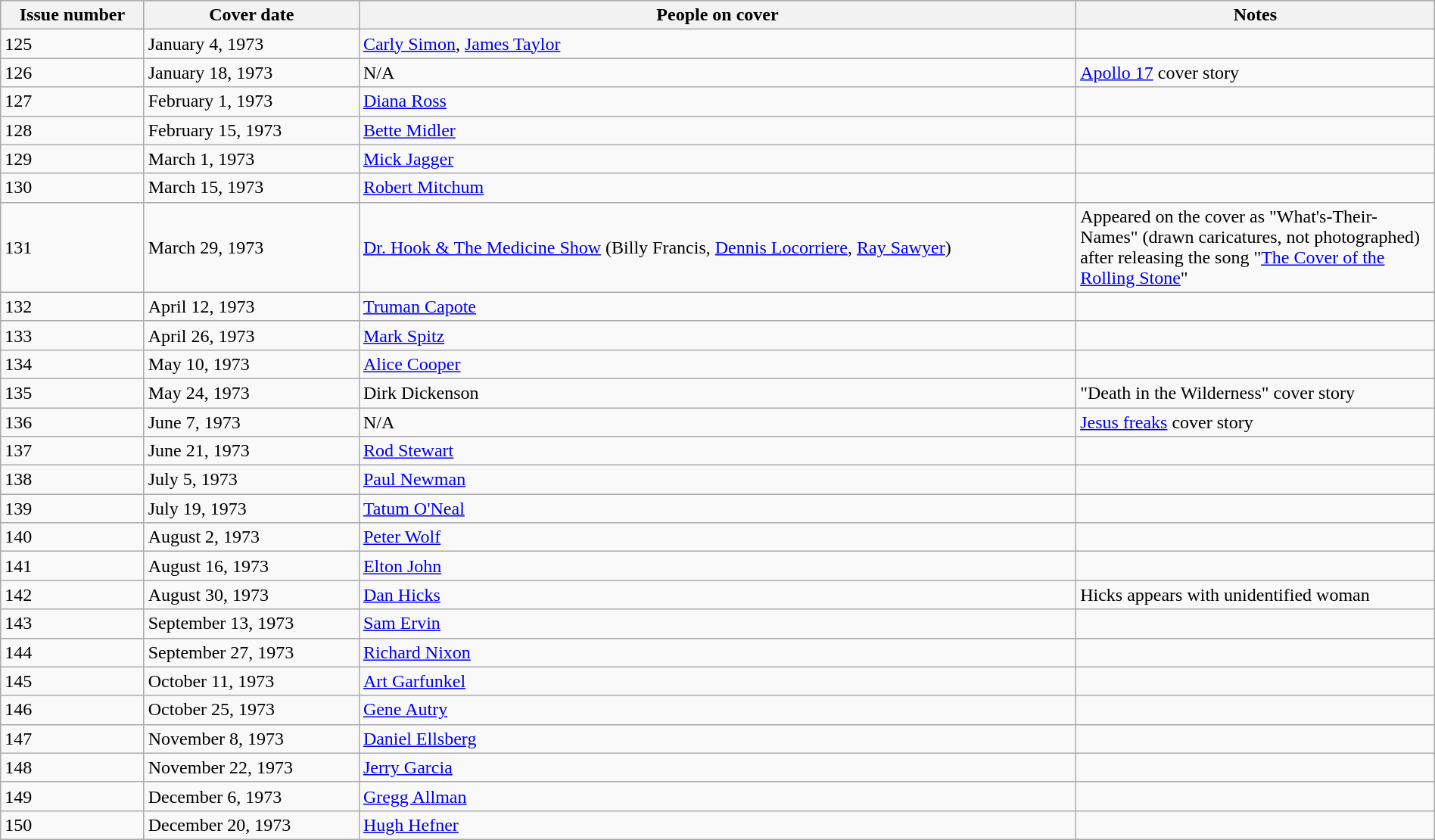<table class="wikitable sortable" style="margin:auto;width:100%;">
<tr style="background:#ccf;">
<th style="width:10%;">Issue number</th>
<th style="width:15%;">Cover date</th>
<th style="width:50%;">People on cover</th>
<th style="width:25%;">Notes</th>
</tr>
<tr>
<td>125</td>
<td>January 4, 1973</td>
<td><a href='#'>Carly Simon</a>, <a href='#'>James Taylor</a></td>
<td></td>
</tr>
<tr>
<td>126</td>
<td>January 18, 1973</td>
<td>N/A</td>
<td><a href='#'>Apollo 17</a> cover story</td>
</tr>
<tr>
<td>127</td>
<td>February 1, 1973</td>
<td><a href='#'>Diana Ross</a></td>
<td></td>
</tr>
<tr>
<td>128</td>
<td>February 15, 1973</td>
<td><a href='#'>Bette Midler</a></td>
<td></td>
</tr>
<tr>
<td>129</td>
<td>March 1, 1973</td>
<td><a href='#'>Mick Jagger</a></td>
<td></td>
</tr>
<tr>
<td>130</td>
<td>March 15, 1973</td>
<td><a href='#'>Robert Mitchum</a></td>
<td></td>
</tr>
<tr>
<td>131</td>
<td>March 29, 1973</td>
<td><a href='#'>Dr. Hook & The Medicine Show</a> (Billy Francis, <a href='#'>Dennis Locorriere</a>, <a href='#'>Ray Sawyer</a>)</td>
<td>Appeared on the cover as "What's-Their-Names" (drawn caricatures, not photographed) after releasing the song "<a href='#'>The Cover of the Rolling Stone</a>"</td>
</tr>
<tr>
<td>132</td>
<td>April 12, 1973</td>
<td><a href='#'>Truman Capote</a></td>
<td></td>
</tr>
<tr>
<td>133</td>
<td>April 26, 1973</td>
<td><a href='#'>Mark Spitz</a></td>
<td></td>
</tr>
<tr>
<td>134</td>
<td>May 10, 1973</td>
<td><a href='#'>Alice Cooper</a></td>
<td></td>
</tr>
<tr>
<td>135</td>
<td>May 24, 1973</td>
<td>Dirk Dickenson</td>
<td>"Death in the Wilderness" cover story</td>
</tr>
<tr>
<td>136</td>
<td>June 7, 1973</td>
<td>N/A</td>
<td><a href='#'>Jesus freaks</a> cover story</td>
</tr>
<tr>
<td>137</td>
<td>June 21, 1973</td>
<td><a href='#'>Rod Stewart</a></td>
<td></td>
</tr>
<tr>
<td>138</td>
<td>July 5, 1973</td>
<td><a href='#'>Paul Newman</a></td>
<td></td>
</tr>
<tr>
<td>139</td>
<td>July 19, 1973</td>
<td><a href='#'>Tatum O'Neal</a></td>
<td></td>
</tr>
<tr>
<td>140</td>
<td>August 2, 1973</td>
<td><a href='#'>Peter Wolf</a></td>
<td></td>
</tr>
<tr>
<td>141</td>
<td>August 16, 1973</td>
<td><a href='#'>Elton John</a></td>
<td></td>
</tr>
<tr>
<td>142</td>
<td>August 30, 1973</td>
<td><a href='#'>Dan Hicks</a></td>
<td>Hicks appears with unidentified woman</td>
</tr>
<tr>
<td>143</td>
<td>September 13, 1973</td>
<td><a href='#'>Sam Ervin</a></td>
<td></td>
</tr>
<tr>
<td>144</td>
<td>September 27, 1973</td>
<td><a href='#'>Richard Nixon</a></td>
<td></td>
</tr>
<tr>
<td>145</td>
<td>October 11, 1973</td>
<td><a href='#'>Art Garfunkel</a></td>
<td></td>
</tr>
<tr>
<td>146</td>
<td>October 25, 1973</td>
<td><a href='#'>Gene Autry</a></td>
<td></td>
</tr>
<tr>
<td>147</td>
<td>November 8, 1973</td>
<td><a href='#'>Daniel Ellsberg</a></td>
<td></td>
</tr>
<tr>
<td>148</td>
<td>November 22, 1973</td>
<td><a href='#'>Jerry Garcia</a></td>
<td></td>
</tr>
<tr>
<td>149</td>
<td>December 6, 1973</td>
<td><a href='#'>Gregg Allman</a></td>
<td></td>
</tr>
<tr>
<td>150</td>
<td>December 20, 1973</td>
<td><a href='#'>Hugh Hefner</a></td>
<td></td>
</tr>
</table>
